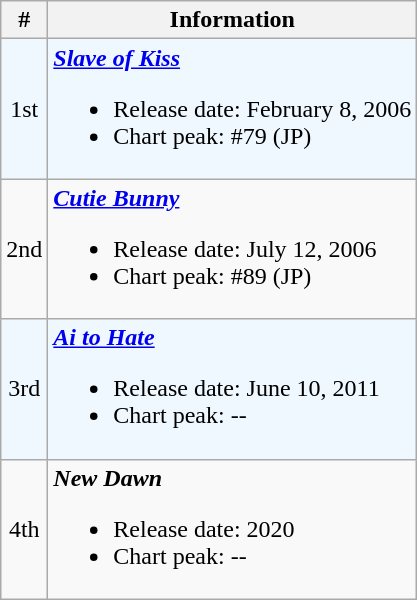<table class="wikitable">
<tr>
<th align="center">#</th>
<th align="left">Information</th>
</tr>
<tr bgcolor="#F0F8FF">
<td align="center">1st</td>
<td><strong><em><a href='#'>Slave of Kiss</a></em></strong><br><ul><li>Release date: February 8, 2006</li><li>Chart peak: #79 (JP)</li></ul></td>
</tr>
<tr>
<td align="center">2nd</td>
<td><strong><em><a href='#'>Cutie Bunny</a></em></strong><br><ul><li>Release date: July 12, 2006</li><li>Chart peak: #89 (JP)</li></ul></td>
</tr>
<tr bgcolor="#F0F8FF">
<td align="center">3rd</td>
<td><strong><em><a href='#'>Ai to Hate</a></em></strong><br><ul><li>Release date: June 10, 2011</li><li>Chart peak: --</li></ul></td>
</tr>
<tr>
<td align="center">4th</td>
<td><strong><em>New Dawn</em></strong><br><ul><li>Release date: 2020</li><li>Chart peak: --</li></ul></td>
</tr>
</table>
